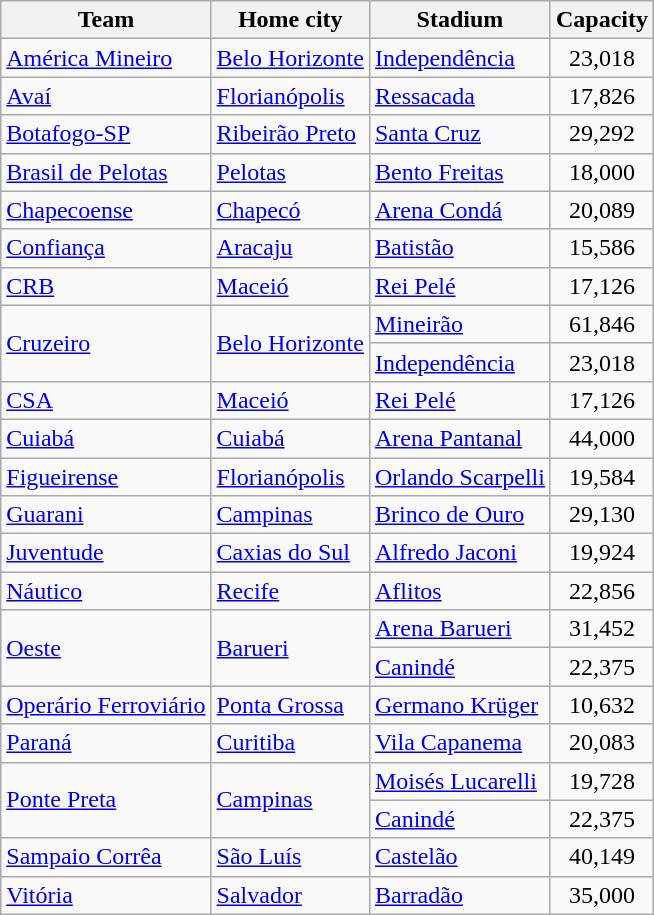<table class="wikitable sortable" |>
<tr>
<th>Team</th>
<th>Home city</th>
<th>Stadium</th>
<th>Capacity</th>
</tr>
<tr>
<td><a href='#'>América Mineiro</a></td>
<td><a href='#'>Belo Horizonte</a></td>
<td><a href='#'>Independência</a></td>
<td align=center>23,018</td>
</tr>
<tr>
<td><a href='#'>Avaí</a></td>
<td><a href='#'>Florianópolis</a></td>
<td><a href='#'>Ressacada</a></td>
<td align=center>17,826</td>
</tr>
<tr>
<td><a href='#'>Botafogo-SP</a></td>
<td><a href='#'>Ribeirão Preto</a></td>
<td><a href='#'>Santa Cruz</a></td>
<td align=center>29,292</td>
</tr>
<tr>
<td><a href='#'>Brasil de Pelotas</a></td>
<td><a href='#'>Pelotas</a></td>
<td><a href='#'>Bento Freitas</a></td>
<td align=center>18,000</td>
</tr>
<tr>
<td><a href='#'>Chapecoense</a></td>
<td><a href='#'>Chapecó</a></td>
<td><a href='#'>Arena Condá</a></td>
<td align=center>20,089</td>
</tr>
<tr>
<td><a href='#'>Confiança</a></td>
<td><a href='#'>Aracaju</a></td>
<td><a href='#'>Batistão</a></td>
<td align=center>15,586</td>
</tr>
<tr>
<td><a href='#'>CRB</a></td>
<td><a href='#'>Maceió</a></td>
<td><a href='#'>Rei Pelé</a></td>
<td align=center>17,126</td>
</tr>
<tr>
<td rowspan=2><a href='#'>Cruzeiro</a></td>
<td rowspan=2><a href='#'>Belo Horizonte</a></td>
<td><a href='#'>Mineirão</a></td>
<td align=center>61,846</td>
</tr>
<tr>
<td><a href='#'>Independência</a></td>
<td align=center>23,018</td>
</tr>
<tr>
<td><a href='#'>CSA</a></td>
<td><a href='#'>Maceió</a></td>
<td><a href='#'>Rei Pelé</a></td>
<td align=center>17,126</td>
</tr>
<tr>
<td><a href='#'>Cuiabá</a></td>
<td><a href='#'>Cuiabá</a></td>
<td><a href='#'>Arena Pantanal</a></td>
<td align=center>44,000</td>
</tr>
<tr>
<td><a href='#'>Figueirense</a></td>
<td><a href='#'>Florianópolis</a></td>
<td><a href='#'>Orlando Scarpelli</a></td>
<td align=center>19,584</td>
</tr>
<tr>
<td><a href='#'>Guarani</a></td>
<td><a href='#'>Campinas</a></td>
<td><a href='#'>Brinco de Ouro</a></td>
<td align=center>29,130</td>
</tr>
<tr>
<td><a href='#'>Juventude</a></td>
<td><a href='#'>Caxias do Sul</a></td>
<td><a href='#'>Alfredo Jaconi</a></td>
<td align=center>19,924</td>
</tr>
<tr>
<td><a href='#'>Náutico</a></td>
<td><a href='#'>Recife</a></td>
<td><a href='#'>Aflitos</a></td>
<td align=center>22,856</td>
</tr>
<tr>
<td rowspan=2><a href='#'>Oeste</a></td>
<td rowspan=2><a href='#'>Barueri</a></td>
<td><a href='#'>Arena Barueri</a></td>
<td align=center>31,452</td>
</tr>
<tr>
<td><a href='#'>Canindé</a> </td>
<td align=center>22,375</td>
</tr>
<tr>
<td><a href='#'>Operário Ferroviário</a></td>
<td><a href='#'>Ponta Grossa</a></td>
<td><a href='#'>Germano Krüger</a></td>
<td align=center>10,632</td>
</tr>
<tr>
<td><a href='#'>Paraná</a></td>
<td><a href='#'>Curitiba</a></td>
<td><a href='#'>Vila Capanema</a></td>
<td align=center>20,083</td>
</tr>
<tr>
<td rowspan=2><a href='#'>Ponte Preta</a></td>
<td rowspan=2><a href='#'>Campinas</a></td>
<td><a href='#'>Moisés Lucarelli</a></td>
<td align=center>19,728</td>
</tr>
<tr>
<td><a href='#'>Canindé</a> </td>
<td align=center>22,375</td>
</tr>
<tr>
<td><a href='#'>Sampaio Corrêa</a></td>
<td><a href='#'>São Luís</a></td>
<td><a href='#'>Castelão</a></td>
<td align=center>40,149</td>
</tr>
<tr>
<td><a href='#'>Vitória</a></td>
<td><a href='#'>Salvador</a></td>
<td><a href='#'>Barradão</a></td>
<td align=center>35,000</td>
</tr>
</table>
